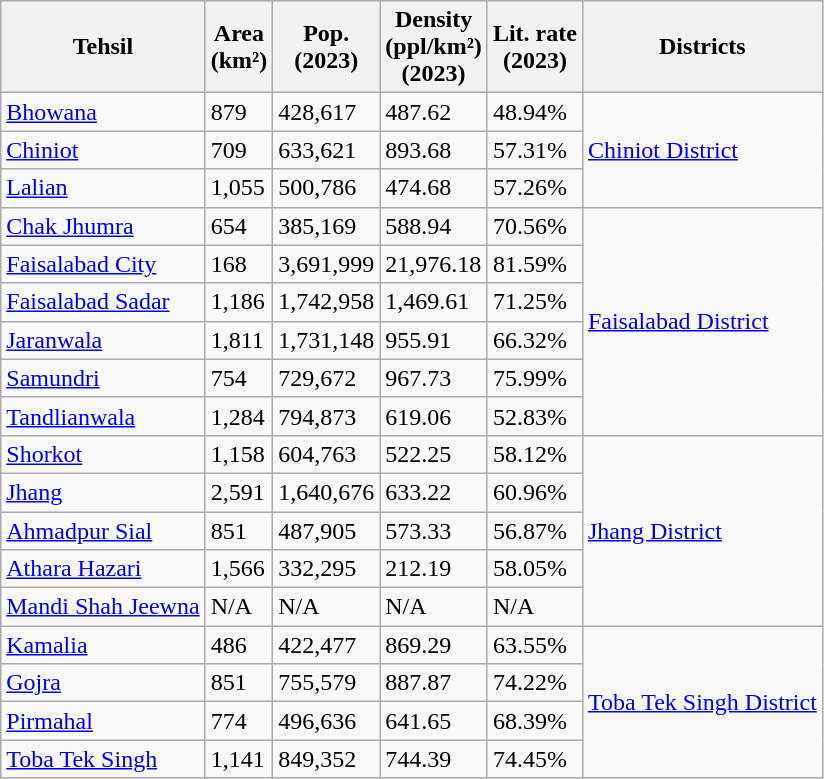<table class="wikitable sortable static-row-numbers static-row-header-hash">
<tr>
<th>Tehsil</th>
<th>Area<br>(km²)</th>
<th>Pop.<br>(2023)</th>
<th>Density<br>(ppl/km²)<br>(2023)</th>
<th>Lit. rate<br>(2023)</th>
<th>Districts</th>
</tr>
<tr>
<td><a href='#'>Bhowana</a></td>
<td>879</td>
<td>428,617</td>
<td>487.62</td>
<td>48.94%</td>
<td rowspan="3"><a href='#'>Chiniot District</a></td>
</tr>
<tr>
<td><a href='#'>Chiniot</a></td>
<td>709</td>
<td>633,621</td>
<td>893.68</td>
<td>57.31%</td>
</tr>
<tr>
<td><a href='#'>Lalian</a></td>
<td>1,055</td>
<td>500,786</td>
<td>474.68</td>
<td>57.26%</td>
</tr>
<tr>
<td><a href='#'>Chak Jhumra</a></td>
<td>654</td>
<td>385,169</td>
<td>588.94</td>
<td>70.56%</td>
<td rowspan="6"><a href='#'>Faisalabad District</a></td>
</tr>
<tr>
<td><a href='#'>Faisalabad City</a></td>
<td>168</td>
<td>3,691,999</td>
<td>21,976.18</td>
<td>81.59%</td>
</tr>
<tr>
<td><a href='#'>Faisalabad Sadar</a></td>
<td>1,186</td>
<td>1,742,958</td>
<td>1,469.61</td>
<td>71.25%</td>
</tr>
<tr>
<td><a href='#'>Jaranwala</a></td>
<td>1,811</td>
<td>1,731,148</td>
<td>955.91</td>
<td>66.32%</td>
</tr>
<tr>
<td><a href='#'>Samundri</a></td>
<td>754</td>
<td>729,672</td>
<td>967.73</td>
<td>75.99%</td>
</tr>
<tr>
<td><a href='#'>Tandlianwala</a></td>
<td>1,284</td>
<td>794,873</td>
<td>619.06</td>
<td>52.83%</td>
</tr>
<tr>
<td><a href='#'>Shorkot</a></td>
<td>1,158</td>
<td>604,763</td>
<td>522.25</td>
<td>58.12%</td>
<td rowspan="5"><a href='#'>Jhang District</a></td>
</tr>
<tr>
<td><a href='#'>Jhang</a></td>
<td>2,591</td>
<td>1,640,676</td>
<td>633.22</td>
<td>60.96%</td>
</tr>
<tr>
<td><a href='#'>Ahmadpur Sial</a></td>
<td>851</td>
<td>487,905</td>
<td>573.33</td>
<td>56.87%</td>
</tr>
<tr>
<td><a href='#'>Athara Hazari</a></td>
<td>1,566</td>
<td>332,295</td>
<td>212.19</td>
<td>58.05%</td>
</tr>
<tr>
<td><a href='#'>Mandi Shah Jeewna</a></td>
<td>N/A</td>
<td>N/A</td>
<td>N/A</td>
<td>N/A</td>
</tr>
<tr>
<td><a href='#'>Kamalia</a></td>
<td>486</td>
<td>422,477</td>
<td>869.29</td>
<td>63.55%</td>
<td rowspan="4"><a href='#'>Toba Tek Singh District</a></td>
</tr>
<tr>
<td><a href='#'>Gojra</a></td>
<td>851</td>
<td>755,579</td>
<td>887.87</td>
<td>74.22%</td>
</tr>
<tr>
<td><a href='#'>Pirmahal</a></td>
<td>774</td>
<td>496,636</td>
<td>641.65</td>
<td>68.39%</td>
</tr>
<tr>
<td><a href='#'>Toba Tek Singh</a></td>
<td>1,141</td>
<td>849,352</td>
<td>744.39</td>
<td>74.45%</td>
</tr>
</table>
